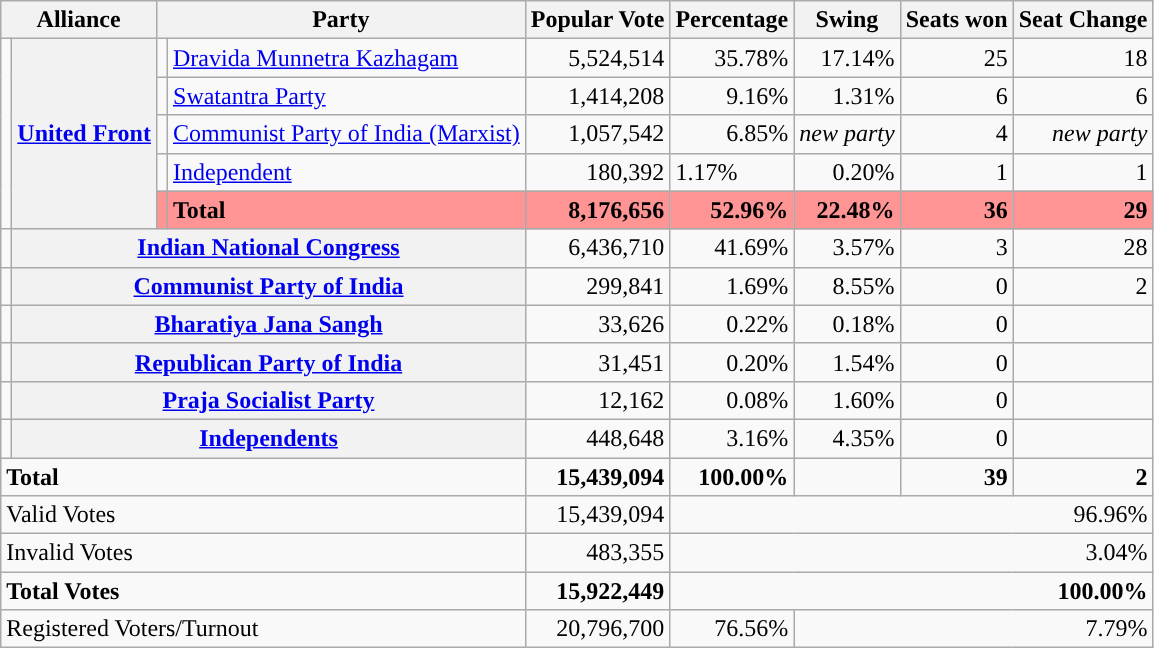<table class='wikitable'>
<tr>
<th colspan="2" align=centre>Alliance</th>
<th colspan="2" align=centre>Party</th>
<th align=centre>Popular Vote</th>
<th align=centre>Percentage</th>
<th align=centre>Swing</th>
<th align=centre>Seats won</th>
<th align=centre>Seat Change</th>
</tr>
<tr>
<td rowspan="5"></td>
<th rowspan="5"><a href='#'>United Front</a></th>
<td></td>
<td><a href='#'>Dravida Munnetra Kazhagam</a></td>
<td align=right>5,524,514</td>
<td align=right>35.78%</td>
<td align=right>17.14%</td>
<td align=right>25</td>
<td align=right>18</td>
</tr>
<tr>
<td></td>
<td><a href='#'>Swatantra Party</a></td>
<td align=right>1,414,208</td>
<td align=right>9.16%</td>
<td align=right>1.31%</td>
<td align=right>6</td>
<td align=right>6</td>
</tr>
<tr>
<td></td>
<td><a href='#'>Communist Party of India (Marxist)</a></td>
<td align=right>1,057,542</td>
<td align=right>6.85%</td>
<td align=right><em>new party</em></td>
<td align=right>4</td>
<td align=right><em>new party</em></td>
</tr>
<tr>
<td></td>
<td><a href='#'>Independent</a></td>
<td align=right>180,392</td>
<td>1.17%</td>
<td align=right>0.20%</td>
<td align=right>1</td>
<td align=right>1</td>
</tr>
<tr>
<td style="background:#FF9494"></td>
<td style="background:#FF9494" align=left><strong>Total</strong></td>
<td style="background:#FF9494" align=right><strong>8,176,656</strong></td>
<td style="background:#FF9494" align=right><strong>52.96%</strong></td>
<td style="background:#FF9494" align=right><strong>22.48%</strong></td>
<td style="background:#FF9494" align=right><strong>36</strong></td>
<td style="background:#FF9494" align=right><strong>29</strong></td>
</tr>
<tr>
<td></td>
<th colspan="3" align=left><a href='#'>Indian National Congress</a></th>
<td align=right>6,436,710</td>
<td align=right>41.69%</td>
<td align=right>3.57%</td>
<td align=right>3</td>
<td align=right>28</td>
</tr>
<tr>
<td></td>
<th colspan="3" align=left><a href='#'>Communist Party of India</a></th>
<td align=right>299,841</td>
<td align=right>1.69%</td>
<td align=right>8.55%</td>
<td align=right>0</td>
<td align=right>2</td>
</tr>
<tr>
<td></td>
<th colspan="3" align=left><a href='#'>Bharatiya Jana Sangh</a></th>
<td align=right>33,626</td>
<td align=right>0.22%</td>
<td align=right>0.18%</td>
<td align=right>0</td>
<td align=right></td>
</tr>
<tr>
<td></td>
<th colspan="3" align=left><a href='#'>Republican Party of India</a></th>
<td align=right>31,451</td>
<td align=right>0.20%</td>
<td align=right>1.54%</td>
<td align=right>0</td>
<td align=right></td>
</tr>
<tr>
<td></td>
<th colspan="3" align=left><a href='#'>Praja Socialist Party</a></th>
<td align=right>12,162</td>
<td align=right>0.08%</td>
<td align=right>1.60%</td>
<td align=right>0</td>
<td align=right></td>
</tr>
<tr>
<td></td>
<th colspan="3" align=left><a href='#'>Independents</a></th>
<td align=right>448,648</td>
<td align=right>3.16%</td>
<td align=right>4.35%</td>
<td align=right>0</td>
<td align=right></td>
</tr>
<tr>
<td colspan="4" align=left><strong>Total</strong></td>
<td align=right><strong>15,439,094</strong></td>
<td align=right><strong>100.00%</strong></td>
<td align=right></td>
<td align=right><strong>39</strong></td>
<td align=right><strong>2</strong></td>
</tr>
<tr>
<td colspan="4" align=left>Valid Votes</td>
<td align=right>15,439,094</td>
<td colspan="4" align=right>96.96%</td>
</tr>
<tr>
<td colspan="4" align=left>Invalid Votes</td>
<td align=right>483,355</td>
<td colspan="4" align=right>3.04%</td>
</tr>
<tr>
<td colspan="4" align=left><strong>Total Votes</strong></td>
<td align=right><strong>15,922,449</strong></td>
<td colspan="4" align=right><strong>100.00%</strong></td>
</tr>
<tr>
<td colspan="4" align=left>Registered Voters/Turnout</td>
<td align=right>20,796,700</td>
<td align=right>76.56%</td>
<td colspan="3" align="right">7.79%</td>
</tr>
</table>
